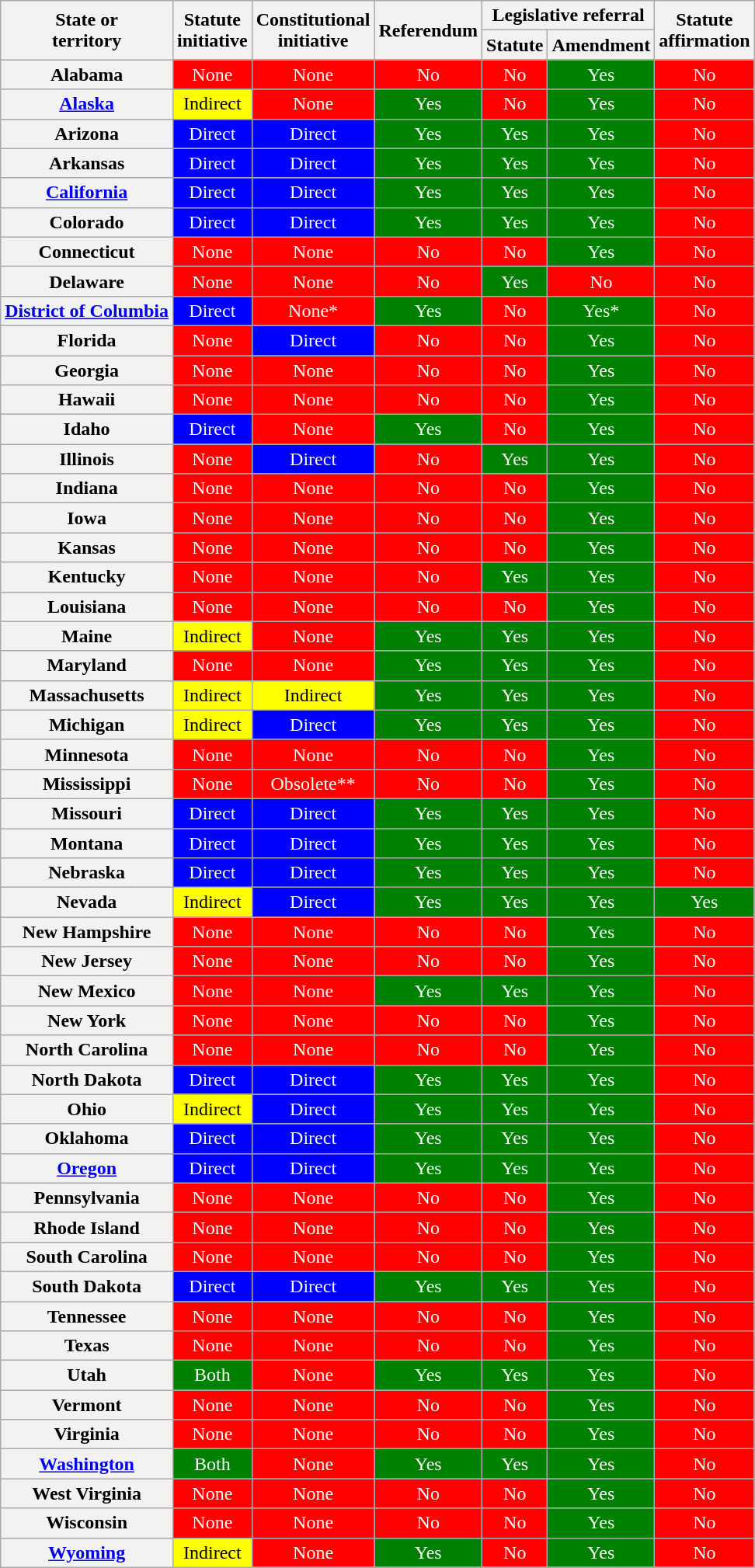<table class="wikitable sortable mw-collapsible sticky-header-multi plainrowheaders" style="text-align:center;">
<tr>
<th scope="col" rowspan="2">State or<br>territory</th>
<th scope="col" rowspan="2">Statute<br>initiative</th>
<th scope="col" rowspan="2">Constitutional<br>initiative</th>
<th scope="col" rowspan="2">Referendum</th>
<th scope="colgroup"  colspan="2">Legislative referral</th>
<th scope="col" rowspan="2">Statute<br>affirmation</th>
</tr>
<tr>
<th scope="col">Statute</th>
<th scope="col">Amendment</th>
</tr>
<tr>
<th scope="row">Alabama</th>
<td style="background: red; color: white;">None</td>
<td style="background: red; color: white;">None</td>
<td style="background: red; color: white;">No</td>
<td style="background: red; color: white;">No</td>
<td style="background: green; color: white;">Yes</td>
<td style="background: red; color: white;">No</td>
</tr>
<tr>
<th scope="row"><a href='#'>Alaska</a></th>
<td style="background: yellow; color: black;">Indirect</td>
<td style="background: red; color: white;">None</td>
<td style="background: green; color: white;">Yes</td>
<td style="background: red; color: white;">No</td>
<td style="background: green; color: white;">Yes</td>
<td style="background: red; color: white;">No</td>
</tr>
<tr>
<th scope="row">Arizona</th>
<td style="background: blue; color: white;">Direct</td>
<td style="background: blue; color: white;">Direct</td>
<td style="background: green; color: white;">Yes</td>
<td style="background: green; color: white;">Yes</td>
<td style="background: green; color: white;">Yes</td>
<td style="background: red; color: white;">No</td>
</tr>
<tr>
<th scope="row">Arkansas</th>
<td style="background: blue; color: white;">Direct</td>
<td style="background: blue; color: white;">Direct</td>
<td style="background: green; color: white;">Yes</td>
<td style="background: green; color: white;">Yes</td>
<td style="background: green; color: white;">Yes</td>
<td style="background: red; color: white;">No</td>
</tr>
<tr>
<th scope="row"><a href='#'>California</a></th>
<td style="background: blue; color: white;">Direct</td>
<td style="background: blue; color: white;">Direct</td>
<td style="background: green; color: white;">Yes</td>
<td style="background: green; color: white;">Yes</td>
<td style="background: green; color: white;">Yes</td>
<td style="background: red; color: white;">No</td>
</tr>
<tr>
<th scope="row">Colorado</th>
<td style="background: blue; color: white;">Direct</td>
<td style="background: blue; color: white;">Direct</td>
<td style="background: green; color: white;">Yes</td>
<td style="background: green; color: white;">Yes</td>
<td style="background: green; color: white;">Yes</td>
<td style="background: red; color: white;">No</td>
</tr>
<tr>
<th scope="row">Connecticut</th>
<td style="background: red; color: white;">None</td>
<td style="background: red; color: white;">None</td>
<td style="background: red; color: white;">No</td>
<td style="background: red; color: white;">No</td>
<td style="background: green; color: white;">Yes</td>
<td style="background: red; color: white;">No</td>
</tr>
<tr>
<th scope="row">Delaware</th>
<td style="background: red; color: white;">None</td>
<td style="background: red; color: white;">None</td>
<td style="background: red; color: white;">No</td>
<td style="background: green; color: white;">Yes</td>
<td style="background: red; color: white;">No</td>
<td style="background: red; color: white;">No</td>
</tr>
<tr>
<th scope="row"><a href='#'>District of Columbia</a></th>
<td style="background: blue; color: white;">Direct</td>
<td style="background: red; color: white;">None*</td>
<td style="background: green; color: white;">Yes</td>
<td style="background: red; color: white;">No</td>
<td style="background: green; color: white;">Yes*</td>
<td style="background: red; color: white;">No</td>
</tr>
<tr>
<th scope="row">Florida</th>
<td style="background: red; color: white;">None</td>
<td style="background: blue; color: white;">Direct</td>
<td style="background: red; color: white;">No</td>
<td style="background: red; color: white;">No</td>
<td style="background: green; color: white;">Yes</td>
<td style="background: red; color: white;">No</td>
</tr>
<tr>
<th scope="row">Georgia</th>
<td style="background: red; color: white;">None</td>
<td style="background: red; color: white;">None</td>
<td style="background: red; color: white;">No</td>
<td style="background: red; color: white;">No</td>
<td style="background: green; color: white;">Yes</td>
<td style="background: red; color: white;">No</td>
</tr>
<tr>
<th scope="row">Hawaii</th>
<td style="background: red; color: white;">None</td>
<td style="background: red; color: white;">None</td>
<td style="background: red; color: white;">No</td>
<td style="background: red; color: white;">No</td>
<td style="background: green; color: white;">Yes</td>
<td style="background: red; color: white;">No</td>
</tr>
<tr>
<th scope="row">Idaho</th>
<td style="background: blue; color: white;">Direct</td>
<td style="background: red; color: white;">None</td>
<td style="background: green; color: white;">Yes</td>
<td style="background: red; color: white;">No</td>
<td style="background: green; color: white;">Yes</td>
<td style="background: red; color: white;">No</td>
</tr>
<tr>
<th scope="row">Illinois</th>
<td style="background: red; color: white;">None</td>
<td style="background: blue; color: white;">Direct</td>
<td style="background: red; color: white;">No</td>
<td style="background: green; color: white;">Yes</td>
<td style="background: green; color: white;">Yes</td>
<td style="background: red; color: white;">No</td>
</tr>
<tr>
<th scope="row">Indiana</th>
<td style="background: red; color: white;">None</td>
<td style="background: red; color: white;">None</td>
<td style="background: red; color: white;">No</td>
<td style="background: red; color: white;">No</td>
<td style="background: green; color: white;">Yes</td>
<td style="background: red; color: white;">No</td>
</tr>
<tr>
<th scope="row">Iowa</th>
<td style="background: red; color: white;">None</td>
<td style="background: red; color: white;">None</td>
<td style="background: red; color: white;">No</td>
<td style="background: red; color: white;">No</td>
<td style="background: green; color: white;">Yes</td>
<td style="background: red; color: white;">No</td>
</tr>
<tr>
<th scope="row">Kansas</th>
<td style="background: red; color: white;">None</td>
<td style="background: red; color: white;">None</td>
<td style="background: red; color: white;">No</td>
<td style="background: red; color: white;">No</td>
<td style="background: green; color: white;">Yes</td>
<td style="background: red; color: white;">No</td>
</tr>
<tr>
<th scope="row">Kentucky</th>
<td style="background: red; color: white;">None</td>
<td style="background: red; color: white;">None</td>
<td style="background: red; color: white;">No</td>
<td style="background: green; color: white;">Yes</td>
<td style="background: green; color: white;">Yes</td>
<td style="background: red; color: white;">No</td>
</tr>
<tr>
<th scope="row">Louisiana</th>
<td style="background: red; color: white;">None</td>
<td style="background: red; color: white;">None</td>
<td style="background: red; color: white;">No</td>
<td style="background: red; color: white;">No</td>
<td style="background: green; color: white;">Yes</td>
<td style="background: red; color: white;">No</td>
</tr>
<tr>
<th scope="row">Maine</th>
<td style="background: yellow; color: black;">Indirect</td>
<td style="background: red; color: white;">None</td>
<td style="background: green; color: white;">Yes</td>
<td style="background: green; color: white;">Yes</td>
<td style="background: green; color: white;">Yes</td>
<td style="background: red; color: white;">No</td>
</tr>
<tr>
<th scope="row">Maryland</th>
<td style="background: red; color: white;">None</td>
<td style="background: red; color: white;">None</td>
<td style="background: green; color: white;">Yes</td>
<td style="background: green; color: white;">Yes</td>
<td style="background: green; color: white;">Yes</td>
<td style="background: red; color: white;">No</td>
</tr>
<tr>
<th scope="row">Massachusetts</th>
<td style="background: yellow; color: black;">Indirect</td>
<td style="background: yellow; color: black;">Indirect</td>
<td style="background: green; color: white;">Yes</td>
<td style="background: green; color: white;">Yes</td>
<td style="background: green; color: white;">Yes</td>
<td style="background: red; color: white;">No</td>
</tr>
<tr>
<th scope="row">Michigan</th>
<td style="background: yellow; color: black;">Indirect</td>
<td style="background: blue; color: white;">Direct</td>
<td style="background: green; color: white;">Yes</td>
<td style="background: green; color: white;">Yes</td>
<td style="background: green; color: white;">Yes</td>
<td style="background: red; color: white;">No</td>
</tr>
<tr>
<th scope="row">Minnesota</th>
<td style="background: red; color: white;">None</td>
<td style="background: red; color: white;">None</td>
<td style="background: red; color: white;">No</td>
<td style="background: red; color: white;">No</td>
<td style="background: green; color: white;">Yes</td>
<td style="background: red; color: white;">No</td>
</tr>
<tr>
<th scope="row">Mississippi</th>
<td style="background: red; color: white;">None</td>
<td style="background: red; color: white;">Obsolete**</td>
<td style="background: red; color: white;">No</td>
<td style="background: red; color: white;">No</td>
<td style="background: green; color: white;">Yes</td>
<td style="background: red; color: white;">No</td>
</tr>
<tr>
<th scope="row">Missouri</th>
<td style="background: blue; color: white;">Direct</td>
<td style="background: blue; color: white;">Direct</td>
<td style="background: green; color: white;">Yes</td>
<td style="background: green; color: white;">Yes</td>
<td style="background: green; color: white;">Yes</td>
<td style="background: red; color: white;">No</td>
</tr>
<tr>
<th scope="row">Montana</th>
<td style="background: blue; color: white;">Direct</td>
<td style="background: blue; color: white;">Direct</td>
<td style="background: green; color: white;">Yes</td>
<td style="background: green; color: white;">Yes</td>
<td style="background: green; color: white;">Yes</td>
<td style="background: red; color: white;">No</td>
</tr>
<tr>
<th scope="row">Nebraska</th>
<td style="background: blue; color: white;">Direct</td>
<td style="background: blue; color: white;">Direct</td>
<td style="background: green; color: white;">Yes</td>
<td style="background: green; color: white;">Yes</td>
<td style="background: green; color: white;">Yes</td>
<td style="background: red; color: white;">No</td>
</tr>
<tr>
<th scope="row">Nevada</th>
<td style="background: yellow; color: black;">Indirect</td>
<td style="background: blue; color: white;">Direct</td>
<td style="background: green; color: white;">Yes</td>
<td style="background: green; color: white;">Yes</td>
<td style="background: green; color: white;">Yes</td>
<td style="background: green; color: white;">Yes</td>
</tr>
<tr>
<th scope="row">New Hampshire</th>
<td style="background: red; color: white;">None</td>
<td style="background: red; color: white;">None</td>
<td style="background: red; color: white;">No</td>
<td style="background: red; color: white;">No</td>
<td style="background: green; color: white;">Yes</td>
<td style="background: red; color: white;">No</td>
</tr>
<tr>
<th scope="row">New Jersey</th>
<td style="background: red; color: white;">None</td>
<td style="background: red; color: white;">None</td>
<td style="background: red; color: white;">No</td>
<td style="background: red; color: white;">No</td>
<td style="background: green; color: white;">Yes</td>
<td style="background: red; color: white;">No</td>
</tr>
<tr>
<th scope="row">New Mexico</th>
<td style="background: red; color: white;">None</td>
<td style="background: red; color: white;">None</td>
<td style="background: green; color: white;">Yes</td>
<td style="background: green; color: white;">Yes</td>
<td style="background: green; color: white;">Yes</td>
<td style="background: red; color: white;">No</td>
</tr>
<tr>
<th scope="row">New York</th>
<td style="background: red; color: white;">None</td>
<td style="background: red; color: white;">None</td>
<td style="background: red; color: white;">No</td>
<td style="background: red; color: white;">No</td>
<td style="background: green; color: white;">Yes</td>
<td style="background: red; color: white;">No</td>
</tr>
<tr>
<th scope="row">North Carolina</th>
<td style="background: red; color: white;">None</td>
<td style="background: red; color: white;">None</td>
<td style="background: red; color: white;">No</td>
<td style="background: red; color: white;">No</td>
<td style="background: green; color: white;">Yes</td>
<td style="background: red; color: white;">No</td>
</tr>
<tr>
<th scope="row">North Dakota</th>
<td style="background: blue; color: white;">Direct</td>
<td style="background: blue; color: white;">Direct</td>
<td style="background: green; color: white;">Yes</td>
<td style="background: green; color: white;">Yes</td>
<td style="background: green; color: white;">Yes</td>
<td style="background: red; color: white;">No</td>
</tr>
<tr>
<th scope="row">Ohio</th>
<td style="background: yellow; color: black;">Indirect</td>
<td style="background: blue; color: white;">Direct</td>
<td style="background: green; color: white;">Yes</td>
<td style="background: green; color: white;">Yes</td>
<td style="background: green; color: white;">Yes</td>
<td style="background: red; color: white;">No</td>
</tr>
<tr>
<th scope="row">Oklahoma</th>
<td style="background: blue; color: white;">Direct</td>
<td style="background: blue; color: white;">Direct</td>
<td style="background: green; color: white;">Yes</td>
<td style="background: green; color: white;">Yes</td>
<td style="background: green; color: white;">Yes</td>
<td style="background: red; color: white;">No</td>
</tr>
<tr>
<th scope="row"><a href='#'>Oregon</a></th>
<td style="background: blue; color: white;">Direct</td>
<td style="background: blue; color: white;">Direct</td>
<td style="background: green; color: white;">Yes</td>
<td style="background: green; color: white;">Yes</td>
<td style="background: green; color: white;">Yes</td>
<td style="background: red; color: white;">No</td>
</tr>
<tr>
<th scope="row">Pennsylvania</th>
<td style="background: red; color: white;">None</td>
<td style="background: red; color: white;">None</td>
<td style="background: red; color: white;">No</td>
<td style="background: red; color: white;">No</td>
<td style="background: green; color: white;">Yes</td>
<td style="background: red; color: white;">No</td>
</tr>
<tr>
<th scope="row">Rhode Island</th>
<td style="background: red; color: white;">None</td>
<td style="background: red; color: white;">None</td>
<td style="background: red; color: white;">No</td>
<td style="background: red; color: white;">No</td>
<td style="background: green; color: white;">Yes</td>
<td style="background: red; color: white;">No</td>
</tr>
<tr>
<th scope="row">South Carolina</th>
<td style="background: red; color: white;">None</td>
<td style="background: red; color: white;">None</td>
<td style="background: red; color: white;">No</td>
<td style="background: red; color: white;">No</td>
<td style="background: green; color: white;">Yes</td>
<td style="background: red; color: white;">No</td>
</tr>
<tr>
<th scope="row">South Dakota</th>
<td style="background: blue; color: white;">Direct</td>
<td style="background: blue; color: white;">Direct</td>
<td style="background: green; color: white;">Yes</td>
<td style="background: green; color: white;">Yes</td>
<td style="background: green; color: white;">Yes</td>
<td style="background: red; color: white;">No</td>
</tr>
<tr>
<th scope="row">Tennessee</th>
<td style="background: red; color: white;">None</td>
<td style="background: red; color: white;">None</td>
<td style="background: red; color: white;">No</td>
<td style="background: red; color: white;">No</td>
<td style="background: green; color: white;">Yes</td>
<td style="background: red; color: white;">No</td>
</tr>
<tr>
<th scope="row">Texas</th>
<td style="background: red; color: white;">None</td>
<td style="background: red; color: white;">None</td>
<td style="background: red; color: white;">No</td>
<td style="background: red; color: white;">No</td>
<td style="background: green; color: white;">Yes</td>
<td style="background: red; color: white;">No</td>
</tr>
<tr>
<th scope="row">Utah</th>
<td style="background: green; color: white;">Both</td>
<td style="background: red; color: white;">None</td>
<td style="background: green; color: white;">Yes</td>
<td style="background: green; color: white;">Yes</td>
<td style="background: green; color: white;">Yes</td>
<td style="background: red; color: white;">No</td>
</tr>
<tr>
<th scope="row">Vermont</th>
<td style="background: red; color: white;">None</td>
<td style="background: red; color: white;">None</td>
<td style="background: red; color: white;">No</td>
<td style="background: red; color: white;">No</td>
<td style="background: green; color: white;">Yes</td>
<td style="background: red; color: white;">No</td>
</tr>
<tr>
<th scope="row">Virginia</th>
<td style="background: red; color: white;">None</td>
<td style="background: red; color: white;">None</td>
<td style="background: red; color: white;">No</td>
<td style="background: red; color: white;">No</td>
<td style="background: green; color: white;">Yes</td>
<td style="background: red; color: white;">No</td>
</tr>
<tr>
<th scope="row"><a href='#'>Washington</a></th>
<td style="background: green; color: white;">Both</td>
<td style="background: red; color: white;">None</td>
<td style="background: green; color: white;">Yes</td>
<td style="background: green; color: white;">Yes</td>
<td style="background: green; color: white;">Yes</td>
<td style="background: red; color: white;">No</td>
</tr>
<tr>
<th scope="row">West Virginia</th>
<td style="background: red; color: white;">None</td>
<td style="background: red; color: white;">None</td>
<td style="background: red; color: white;">No</td>
<td style="background: red; color: white;">No</td>
<td style="background: green; color: white;">Yes</td>
<td style="background: red; color: white;">No</td>
</tr>
<tr>
<th scope="row">Wisconsin</th>
<td style="background: red; color: white;">None</td>
<td style="background: red; color: white;">None</td>
<td style="background: red; color: white;">No</td>
<td style="background: red; color: white;">No</td>
<td style="background: green; color: white;">Yes</td>
<td style="background: red; color: white;">No</td>
</tr>
<tr>
<th scope="row"><a href='#'>Wyoming</a></th>
<td style="background: yellow; color: black;">Indirect</td>
<td style="background: red; color: white;">None</td>
<td style="background: green; color: white;">Yes</td>
<td style="background: red; color: white;">No</td>
<td style="background: green; color: white;">Yes</td>
<td style="background: red; color: white;">No</td>
</tr>
</table>
